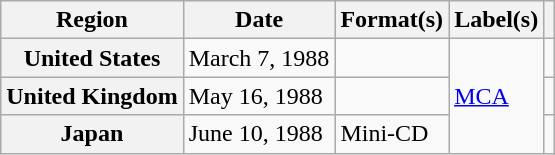<table class="wikitable plainrowheaders">
<tr>
<th scope="col">Region</th>
<th scope="col">Date</th>
<th scope="col">Format(s)</th>
<th scope="col">Label(s)</th>
<th scope="col"></th>
</tr>
<tr>
<th scope="row">United States</th>
<td>March 7, 1988</td>
<td></td>
<td rowspan="3"><a href='#'>MCA</a></td>
<td></td>
</tr>
<tr>
<th scope="row">United Kingdom</th>
<td>May 16, 1988</td>
<td></td>
<td></td>
</tr>
<tr>
<th scope="row">Japan</th>
<td>June 10, 1988</td>
<td>Mini-CD</td>
<td></td>
</tr>
</table>
